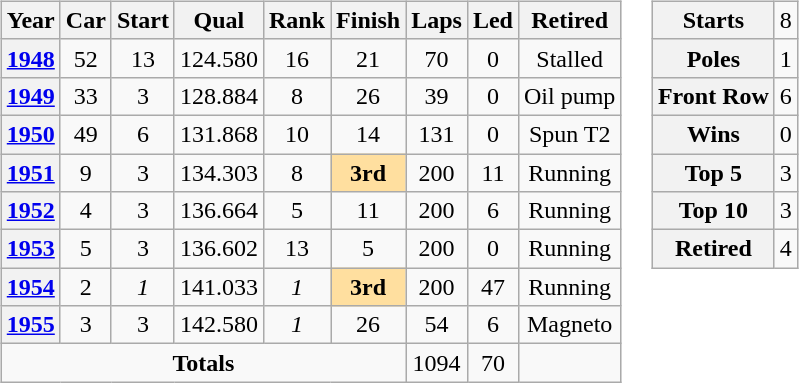<table>
<tr ---- valign="top">
<td><br><table class="wikitable" style="text-align:center">
<tr>
<th>Year</th>
<th>Car</th>
<th>Start</th>
<th>Qual</th>
<th>Rank</th>
<th>Finish</th>
<th>Laps</th>
<th>Led</th>
<th>Retired</th>
</tr>
<tr>
<th><a href='#'>1948</a></th>
<td>52</td>
<td>13</td>
<td>124.580</td>
<td>16</td>
<td>21</td>
<td>70</td>
<td>0</td>
<td>Stalled</td>
</tr>
<tr>
<th><a href='#'>1949</a></th>
<td>33</td>
<td>3</td>
<td>128.884</td>
<td>8</td>
<td>26</td>
<td>39</td>
<td>0</td>
<td>Oil pump</td>
</tr>
<tr>
<th><a href='#'>1950</a></th>
<td>49</td>
<td>6</td>
<td>131.868</td>
<td>10</td>
<td>14</td>
<td>131</td>
<td>0</td>
<td>Spun T2</td>
</tr>
<tr>
<th><a href='#'>1951</a></th>
<td>9</td>
<td>3</td>
<td>134.303</td>
<td>8</td>
<td style="background:#ffdf9f;"><strong>3rd</strong></td>
<td>200</td>
<td>11</td>
<td>Running</td>
</tr>
<tr>
<th><a href='#'>1952</a></th>
<td>4</td>
<td>3</td>
<td>136.664</td>
<td>5</td>
<td>11</td>
<td>200</td>
<td>6</td>
<td>Running</td>
</tr>
<tr>
<th><a href='#'>1953</a></th>
<td>5</td>
<td>3</td>
<td>136.602</td>
<td>13</td>
<td>5</td>
<td>200</td>
<td>0</td>
<td>Running</td>
</tr>
<tr>
<th><a href='#'>1954</a></th>
<td>2</td>
<td><em>1</em></td>
<td>141.033</td>
<td><em>1</em></td>
<td style="background:#ffdf9f;"><strong>3rd</strong></td>
<td>200</td>
<td>47</td>
<td>Running</td>
</tr>
<tr>
<th><a href='#'>1955</a></th>
<td>3</td>
<td>3</td>
<td>142.580</td>
<td><em>1</em></td>
<td>26</td>
<td>54</td>
<td>6</td>
<td>Magneto</td>
</tr>
<tr>
<td colspan="6"><strong>Totals</strong></td>
<td>1094</td>
<td>70</td>
<td></td>
</tr>
</table>
</td>
<td><br><table class="wikitable" style="text-align:center">
<tr>
<th>Starts</th>
<td>8</td>
</tr>
<tr>
<th>Poles</th>
<td>1</td>
</tr>
<tr>
<th>Front Row</th>
<td>6</td>
</tr>
<tr>
<th>Wins</th>
<td>0</td>
</tr>
<tr>
<th>Top 5</th>
<td>3</td>
</tr>
<tr>
<th>Top 10</th>
<td>3</td>
</tr>
<tr>
<th>Retired</th>
<td>4</td>
</tr>
</table>
</td>
</tr>
</table>
